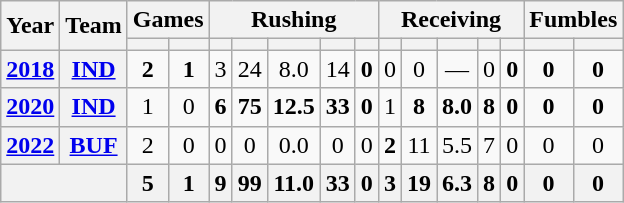<table class="wikitable" style="text-align:center;">
<tr>
<th rowspan="2">Year</th>
<th rowspan="2">Team</th>
<th colspan="2">Games</th>
<th colspan="5">Rushing</th>
<th colspan="5">Receiving</th>
<th colspan="2">Fumbles</th>
</tr>
<tr>
<th></th>
<th></th>
<th></th>
<th></th>
<th></th>
<th></th>
<th></th>
<th></th>
<th></th>
<th></th>
<th></th>
<th></th>
<th></th>
<th></th>
</tr>
<tr>
<th><a href='#'>2018</a></th>
<th><a href='#'>IND</a></th>
<td><strong>2</strong></td>
<td><strong>1</strong></td>
<td>3</td>
<td>24</td>
<td>8.0</td>
<td>14</td>
<td><strong>0</strong></td>
<td>0</td>
<td>0</td>
<td>—</td>
<td>0</td>
<td><strong>0</strong></td>
<td><strong>0</strong></td>
<td><strong>0</strong></td>
</tr>
<tr>
<th><a href='#'>2020</a></th>
<th><a href='#'>IND</a></th>
<td>1</td>
<td>0</td>
<td><strong>6</strong></td>
<td><strong>75</strong></td>
<td><strong>12.5</strong></td>
<td><strong>33</strong></td>
<td><strong>0</strong></td>
<td>1</td>
<td><strong>8</strong></td>
<td><strong>8.0</strong></td>
<td><strong>8</strong></td>
<td><strong>0</strong></td>
<td><strong>0</strong></td>
<td><strong>0</strong></td>
</tr>
<tr>
<th><a href='#'>2022</a></th>
<th><a href='#'>BUF</a></th>
<td>2</td>
<td>0</td>
<td>0</td>
<td>0</td>
<td>0.0</td>
<td>0</td>
<td>0</td>
<td><strong>2</strong></td>
<td>11</td>
<td>5.5</td>
<td>7</td>
<td>0</td>
<td>0</td>
<td>0</td>
</tr>
<tr>
<th colspan="2"></th>
<th>5</th>
<th>1</th>
<th>9</th>
<th>99</th>
<th>11.0</th>
<th>33</th>
<th>0</th>
<th>3</th>
<th>19</th>
<th>6.3</th>
<th>8</th>
<th>0</th>
<th>0</th>
<th>0</th>
</tr>
</table>
